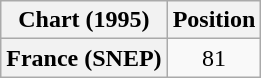<table class="wikitable plainrowheaders" style="text-align:center">
<tr>
<th>Chart (1995)</th>
<th>Position</th>
</tr>
<tr>
<th scope="row">France (SNEP)</th>
<td>81</td>
</tr>
</table>
